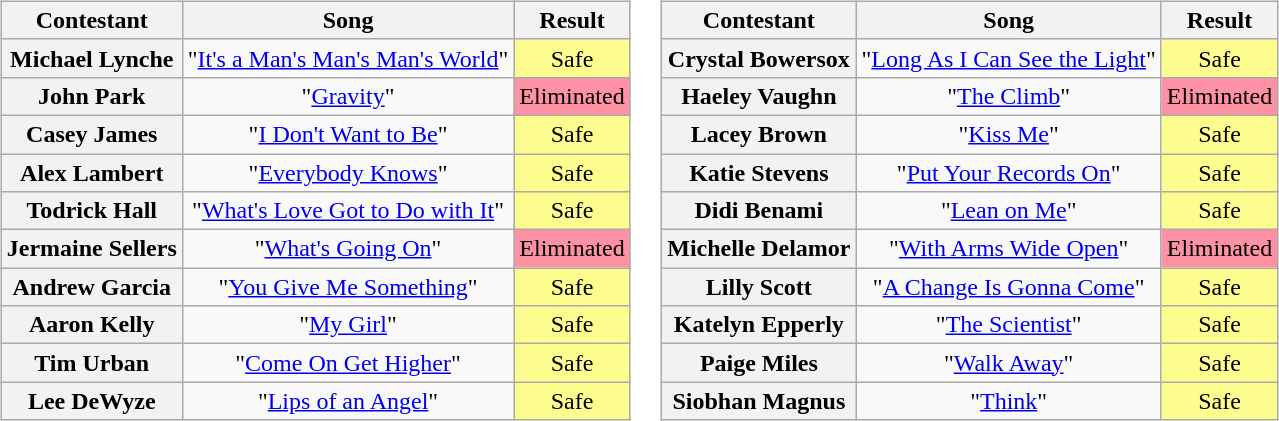<table>
<tr>
<td valign="top"><br><table class="wikitable" style="text-align:center">
<tr>
<th scope="col">Contestant</th>
<th scope="col">Song</th>
<th scope="col">Result</th>
</tr>
<tr>
<th scope="row">Michael Lynche</th>
<td>"<a href='#'>It's a Man's Man's Man's World</a>"</td>
<td bgcolor="FDFC8F">Safe</td>
</tr>
<tr>
<th scope="row">John Park</th>
<td>"<a href='#'>Gravity</a>"</td>
<td style="background:#FF91A4;">Eliminated</td>
</tr>
<tr>
<th scope="row">Casey James</th>
<td>"<a href='#'>I Don't Want to Be</a>"</td>
<td bgcolor="FDFC8F">Safe</td>
</tr>
<tr>
<th scope="row">Alex Lambert</th>
<td>"<a href='#'>Everybody Knows</a>"</td>
<td bgcolor="FDFC8F">Safe</td>
</tr>
<tr>
<th scope="row">Todrick Hall</th>
<td>"<a href='#'>What's Love Got to Do with It</a>"</td>
<td bgcolor="FDFC8F">Safe</td>
</tr>
<tr>
<th scope="row">Jermaine Sellers</th>
<td>"<a href='#'>What's Going On</a>"</td>
<td style="background:#FF91A4;">Eliminated</td>
</tr>
<tr>
<th scope="row">Andrew Garcia</th>
<td>"<a href='#'>You Give Me Something</a>"</td>
<td bgcolor="FDFC8F">Safe</td>
</tr>
<tr>
<th scope="row">Aaron Kelly</th>
<td>"<a href='#'>My Girl</a>"</td>
<td bgcolor="FDFC8F">Safe</td>
</tr>
<tr>
<th scope="row">Tim Urban</th>
<td>"<a href='#'>Come On Get Higher</a>"</td>
<td bgcolor="FDFC8F">Safe</td>
</tr>
<tr>
<th scope="row">Lee DeWyze</th>
<td>"<a href='#'>Lips of an Angel</a>"</td>
<td bgcolor="FDFC8F">Safe</td>
</tr>
</table>
</td>
<td valign="top"><br><table class="wikitable" style="text-align:center">
<tr>
<th scope="col">Contestant</th>
<th scope="col">Song</th>
<th scope="col">Result</th>
</tr>
<tr>
<th scope="row">Crystal Bowersox</th>
<td>"<a href='#'>Long As I Can See the Light</a>"</td>
<td bgcolor="FDFC8F">Safe</td>
</tr>
<tr>
<th scope="row">Haeley Vaughn</th>
<td>"<a href='#'>The Climb</a>"</td>
<td style="background:#FF91A4;">Eliminated</td>
</tr>
<tr>
<th scope="row">Lacey Brown</th>
<td>"<a href='#'>Kiss Me</a>"</td>
<td bgcolor="FDFC8F">Safe</td>
</tr>
<tr>
<th scope="row">Katie Stevens</th>
<td>"<a href='#'>Put Your Records On</a>"</td>
<td bgcolor="FDFC8F">Safe</td>
</tr>
<tr>
<th scope="row">Didi Benami</th>
<td>"<a href='#'>Lean on Me</a>"</td>
<td bgcolor="FDFC8F">Safe</td>
</tr>
<tr>
<th scope="row">Michelle Delamor</th>
<td>"<a href='#'>With Arms Wide Open</a>"</td>
<td style="background:#FF91A4;">Eliminated</td>
</tr>
<tr>
<th scope="row">Lilly Scott</th>
<td>"<a href='#'>A Change Is Gonna Come</a>"</td>
<td bgcolor="FDFC8F">Safe</td>
</tr>
<tr>
<th scope="row">Katelyn Epperly</th>
<td>"<a href='#'>The Scientist</a>"</td>
<td bgcolor="FDFC8F">Safe</td>
</tr>
<tr>
<th scope="row">Paige Miles</th>
<td>"<a href='#'>Walk Away</a>"</td>
<td bgcolor="FDFC8F">Safe</td>
</tr>
<tr>
<th scope="row">Siobhan Magnus</th>
<td>"<a href='#'>Think</a>"</td>
<td bgcolor="FDFC8F">Safe</td>
</tr>
</table>
</td>
</tr>
</table>
